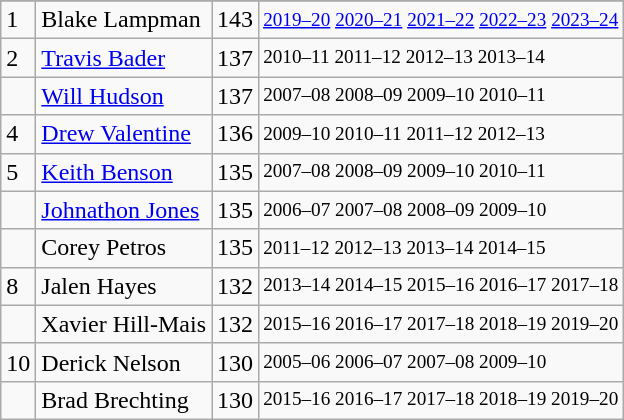<table class="wikitable">
<tr>
</tr>
<tr>
<td>1</td>
<td>Blake Lampman</td>
<td>143</td>
<td style="font-size:80%;"><a href='#'>2019–20</a> <a href='#'>2020–21</a> <a href='#'>2021–22</a> <a href='#'>2022–23</a> <a href='#'>2023–24</a></td>
</tr>
<tr>
<td>2</td>
<td><a href='#'>Travis Bader</a></td>
<td>137</td>
<td style="font-size:80%;">2010–11 2011–12 2012–13 2013–14</td>
</tr>
<tr>
<td></td>
<td><a href='#'>Will Hudson</a></td>
<td>137</td>
<td style="font-size:80%;">2007–08 2008–09 2009–10 2010–11</td>
</tr>
<tr>
<td>4</td>
<td><a href='#'>Drew Valentine</a></td>
<td>136</td>
<td style="font-size:80%;">2009–10 2010–11 2011–12 2012–13</td>
</tr>
<tr>
<td>5</td>
<td><a href='#'>Keith Benson</a></td>
<td>135</td>
<td style="font-size:80%;">2007–08 2008–09 2009–10 2010–11</td>
</tr>
<tr>
<td></td>
<td><a href='#'>Johnathon Jones</a></td>
<td>135</td>
<td style="font-size:80%;">2006–07 2007–08 2008–09 2009–10</td>
</tr>
<tr>
<td></td>
<td>Corey Petros</td>
<td>135</td>
<td style="font-size:80%;">2011–12 2012–13 2013–14 2014–15</td>
</tr>
<tr>
<td>8</td>
<td>Jalen Hayes</td>
<td>132</td>
<td style="font-size:80%;">2013–14 2014–15 2015–16 2016–17 2017–18</td>
</tr>
<tr>
<td></td>
<td>Xavier Hill-Mais</td>
<td>132</td>
<td style="font-size:80%;">2015–16 2016–17 2017–18 2018–19 2019–20</td>
</tr>
<tr>
<td>10</td>
<td>Derick Nelson</td>
<td>130</td>
<td style="font-size:80%;">2005–06 2006–07 2007–08 2009–10</td>
</tr>
<tr>
<td></td>
<td>Brad Brechting</td>
<td>130</td>
<td style="font-size:80%;">2015–16 2016–17 2017–18 2018–19 2019–20</td>
</tr>
</table>
